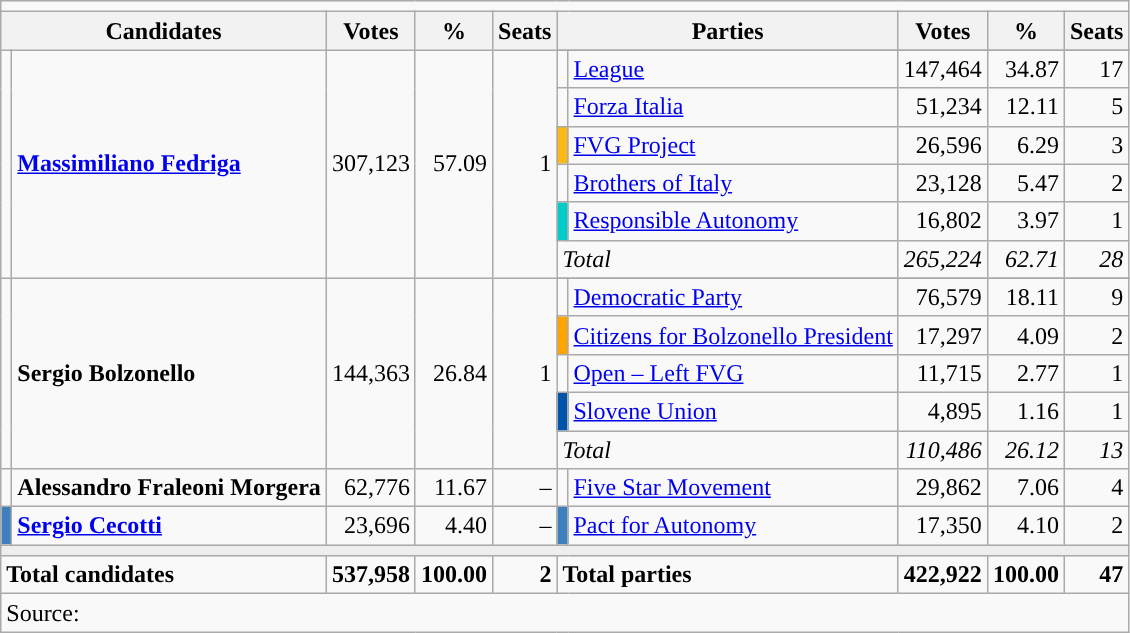<table class="wikitable">
<tr>
<td colspan=10></td>
</tr>
<tr>
<th colspan=2>Candidates</th>
<th>Votes</th>
<th>%</th>
<th>Seats</th>
<th colspan=2>Parties</th>
<th>Votes</th>
<th>%</th>
<th>Seats</th>
</tr>
<tr>
<td rowspan=7></td>
<td rowspan=7><strong><a href='#'>Massimiliano Fedriga</a></strong></td>
<td rowspan=7 align=right>307,123</td>
<td rowspan=7 align=right>57.09</td>
<td rowspan=7 align=right>1</td>
</tr>
<tr>
<td></td>
<td><a href='#'>League</a></td>
<td align=right>147,464</td>
<td align=right>34.87</td>
<td align=right>17</td>
</tr>
<tr>
<td></td>
<td><a href='#'>Forza Italia</a></td>
<td align=right>51,234</td>
<td align=right>12.11</td>
<td align=right>5</td>
</tr>
<tr>
<td bgcolor="#FBB917"></td>
<td><a href='#'>FVG Project</a></td>
<td align=right>26,596</td>
<td align=right>6.29</td>
<td align=right>3</td>
</tr>
<tr>
<td></td>
<td><a href='#'>Brothers of Italy</a></td>
<td align=right>23,128</td>
<td align=right>5.47</td>
<td align=right>2</td>
</tr>
<tr>
<td bgcolor="#00CCCC"></td>
<td><a href='#'>Responsible Autonomy</a></td>
<td align=right>16,802</td>
<td align=right>3.97</td>
<td align=right>1</td>
</tr>
<tr>
<td colspan=2><em>Total</em></td>
<td align=right><em>265,224</em></td>
<td align=right><em>62.71</em></td>
<td align=right><em>28</em></td>
</tr>
<tr>
<td rowspan=6></td>
<td rowspan=6><strong>Sergio Bolzonello</strong></td>
<td rowspan=6 align=right>144,363</td>
<td rowspan=6 align=right>26.84</td>
<td rowspan=6 align=right>1</td>
</tr>
<tr>
<td></td>
<td><a href='#'>Democratic Party</a></td>
<td align=right>76,579</td>
<td align=right>18.11</td>
<td align=right>9</td>
</tr>
<tr>
<td bgcolor="orange"></td>
<td><a href='#'>Citizens for Bolzonello President</a></td>
<td align=right>17,297</td>
<td align=right>4.09</td>
<td align=right>2</td>
</tr>
<tr>
<td></td>
<td><a href='#'>Open – Left FVG</a></td>
<td align=right>11,715</td>
<td align=right>2.77</td>
<td align=right>1</td>
</tr>
<tr>
<td bgcolor="#0055AB"></td>
<td><a href='#'>Slovene Union</a></td>
<td align=right>4,895</td>
<td align=right>1.16</td>
<td align=right>1</td>
</tr>
<tr>
<td colspan=2><em>Total</em></td>
<td align=right><em>110,486</em></td>
<td align=right><em>26.12</em></td>
<td align=right><em>13</em></td>
</tr>
<tr>
<td></td>
<td><strong>Alessandro Fraleoni Morgera</strong></td>
<td align=right>62,776</td>
<td align=right>11.67</td>
<td align=right>–</td>
<td></td>
<td><a href='#'>Five Star Movement</a></td>
<td align=right>29,862</td>
<td align=right>7.06</td>
<td align=right>4</td>
</tr>
<tr>
<td bgcolor="#3E80BD"></td>
<td><strong><a href='#'>Sergio Cecotti</a></strong></td>
<td align=right>23,696</td>
<td align=right>4.40</td>
<td align=right>–</td>
<td bgcolor="#3E80BD"></td>
<td><a href='#'>Pact for Autonomy</a></td>
<td align=right>17,350</td>
<td align=right>4.10</td>
<td align=right>2</td>
</tr>
<tr>
<td colspan=10 bgcolor=#EEEEEE></td>
</tr>
<tr>
<td colspan=2><strong>Total candidates</strong></td>
<td align=right><strong>537,958</strong></td>
<td align=right><strong>100.00</strong></td>
<td align=right><strong>2</strong></td>
<td colspan=2><strong>Total parties</strong></td>
<td align=right><strong>422,922</strong></td>
<td align=right><strong>100.00</strong></td>
<td align=right><strong>47</strong></td>
</tr>
<tr>
<td colspan=10>Source: </td>
</tr>
</table>
